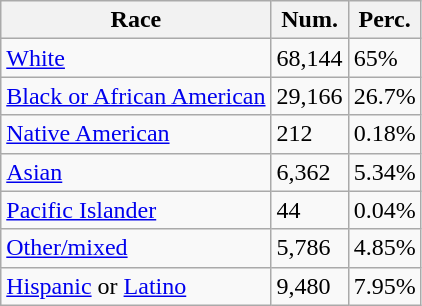<table class="wikitable">
<tr>
<th>Race</th>
<th>Num.</th>
<th>Perc.</th>
</tr>
<tr>
<td><a href='#'>White</a></td>
<td>68,144</td>
<td>65%</td>
</tr>
<tr>
<td><a href='#'>Black or African American</a></td>
<td>29,166</td>
<td>26.7%</td>
</tr>
<tr>
<td><a href='#'>Native American</a></td>
<td>212</td>
<td>0.18%</td>
</tr>
<tr>
<td><a href='#'>Asian</a></td>
<td>6,362</td>
<td>5.34%</td>
</tr>
<tr>
<td><a href='#'>Pacific Islander</a></td>
<td>44</td>
<td>0.04%</td>
</tr>
<tr>
<td><a href='#'>Other/mixed</a></td>
<td>5,786</td>
<td>4.85%</td>
</tr>
<tr>
<td><a href='#'>Hispanic</a> or <a href='#'>Latino</a></td>
<td>9,480</td>
<td>7.95%</td>
</tr>
</table>
